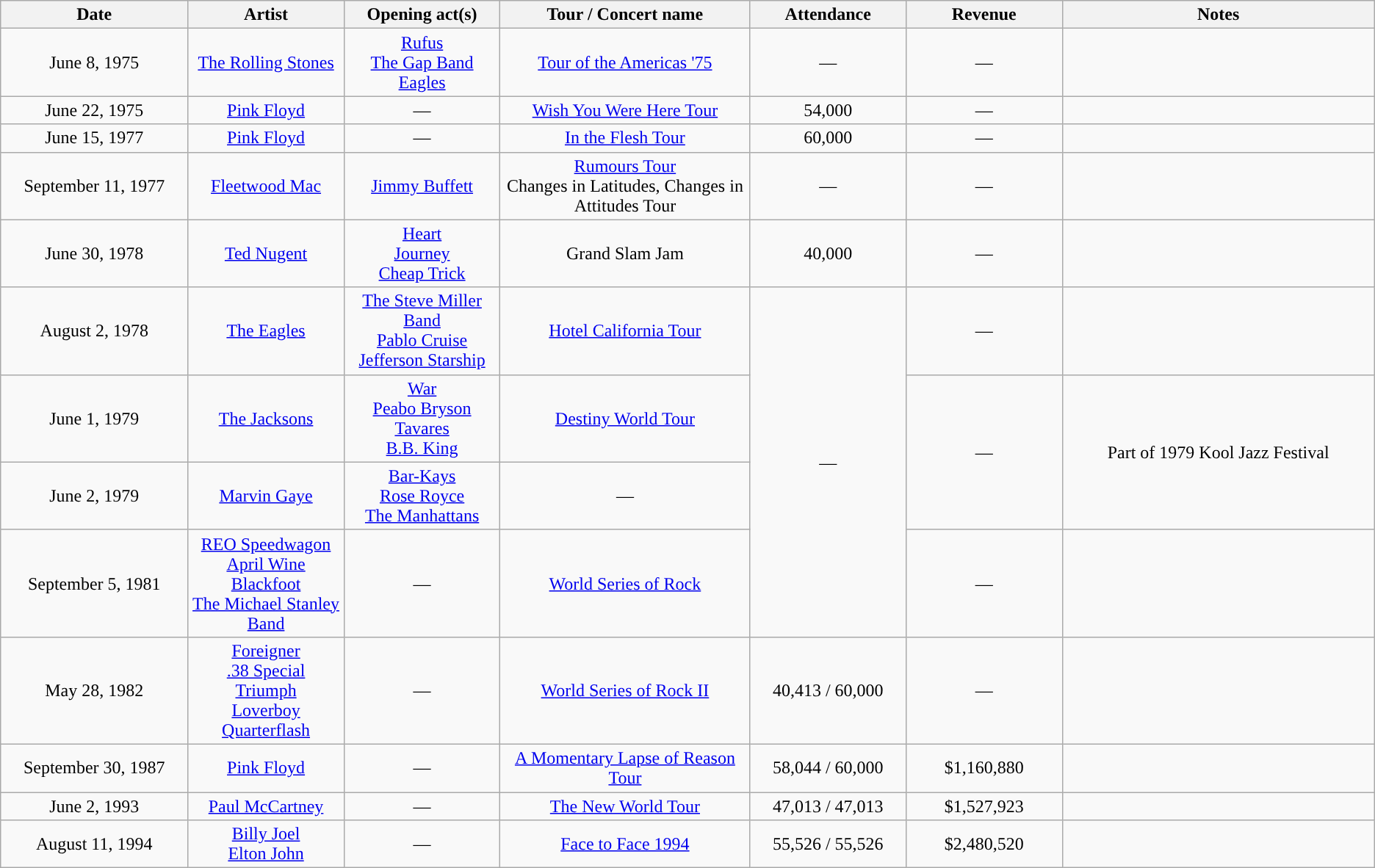<table class="wikitable" style="text-align:center;">
<tr>
<th width=12% style="text-align:center;">Date</th>
<th width=10% style="text-align:center;">Artist</th>
<th width=10% style="text-align:center;">Opening act(s)</th>
<th width=16% style="text-align:center;">Tour / Concert name</th>
<th width=10% style="text-align:center;">Attendance</th>
<th width=10% style="text-align:center;">Revenue</th>
<th width=20% style="text-align:center;">Notes</th>
</tr>
<tr>
<td>June 8, 1975</td>
<td><a href='#'>The Rolling Stones</a></td>
<td><a href='#'>Rufus</a><br><a href='#'>The Gap Band</a><br><a href='#'>Eagles</a></td>
<td><a href='#'>Tour of the Americas '75</a></td>
<td>—</td>
<td>—</td>
<td></td>
</tr>
<tr>
<td>June 22, 1975</td>
<td><a href='#'>Pink Floyd</a></td>
<td>—</td>
<td><a href='#'>Wish You Were Here Tour</a></td>
<td>54,000</td>
<td>—</td>
<td></td>
</tr>
<tr>
<td>June 15, 1977</td>
<td><a href='#'>Pink Floyd</a></td>
<td>—</td>
<td><a href='#'>In the Flesh Tour</a></td>
<td>60,000</td>
<td>—</td>
<td></td>
</tr>
<tr>
<td>September 11, 1977</td>
<td><a href='#'>Fleetwood Mac</a></td>
<td><a href='#'>Jimmy Buffett</a></td>
<td><a href='#'>Rumours Tour</a><br>Changes in Latitudes, Changes in Attitudes Tour</td>
<td>—</td>
<td>—</td>
<td></td>
</tr>
<tr>
<td>June 30, 1978</td>
<td><a href='#'>Ted Nugent</a></td>
<td><a href='#'>Heart</a><br><a href='#'>Journey</a><br><a href='#'>Cheap Trick</a></td>
<td>Grand Slam Jam</td>
<td>40,000</td>
<td>—</td>
<td></td>
</tr>
<tr>
<td>August 2, 1978</td>
<td><a href='#'>The Eagles</a></td>
<td><a href='#'>The Steve Miller Band</a><br><a href='#'>Pablo Cruise</a><br><a href='#'>Jefferson Starship</a></td>
<td><a href='#'>Hotel California Tour</a></td>
<td rowspan="4">—</td>
<td>—</td>
<td></td>
</tr>
<tr>
<td>June 1, 1979</td>
<td><a href='#'>The Jacksons</a></td>
<td><a href='#'>War</a><br><a href='#'>Peabo Bryson</a> <br>  <a href='#'>Tavares</a> <br><a href='#'>B.B. King</a></td>
<td><a href='#'>Destiny World Tour</a></td>
<td rowspan="2">—</td>
<td rowspan="2">Part of 1979 Kool Jazz Festival</td>
</tr>
<tr>
<td>June 2, 1979</td>
<td><a href='#'>Marvin Gaye</a></td>
<td><a href='#'>Bar-Kays</a> <br><a href='#'>Rose Royce</a> <br><a href='#'>The Manhattans</a></td>
<td>—</td>
</tr>
<tr>
<td>September 5, 1981</td>
<td><a href='#'>REO Speedwagon</a><br><a href='#'>April Wine</a><br><a href='#'>Blackfoot</a><br><a href='#'>The Michael Stanley Band</a></td>
<td>—</td>
<td><a href='#'>World Series of Rock</a></td>
<td>—</td>
<td></td>
</tr>
<tr>
<td>May 28, 1982</td>
<td><a href='#'>Foreigner</a><br><a href='#'>.38 Special</a><br><a href='#'>Triumph</a><br><a href='#'>Loverboy</a><br><a href='#'>Quarterflash</a></td>
<td>—</td>
<td><a href='#'>World Series of Rock II</a></td>
<td>40,413 / 60,000</td>
<td>—</td>
<td></td>
</tr>
<tr>
<td>September 30, 1987</td>
<td><a href='#'>Pink Floyd</a></td>
<td>—</td>
<td><a href='#'>A Momentary Lapse of Reason Tour</a></td>
<td>58,044 / 60,000</td>
<td>$1,160,880</td>
<td></td>
</tr>
<tr>
<td>June 2, 1993</td>
<td><a href='#'>Paul McCartney</a></td>
<td>—</td>
<td><a href='#'>The New World Tour</a></td>
<td>47,013 / 47,013</td>
<td>$1,527,923</td>
<td></td>
</tr>
<tr>
<td>August 11, 1994</td>
<td><a href='#'>Billy Joel</a><br><a href='#'>Elton John</a></td>
<td>—</td>
<td><a href='#'>Face to Face 1994</a></td>
<td>55,526 / 55,526</td>
<td>$2,480,520</td>
<td></td>
</tr>
</table>
